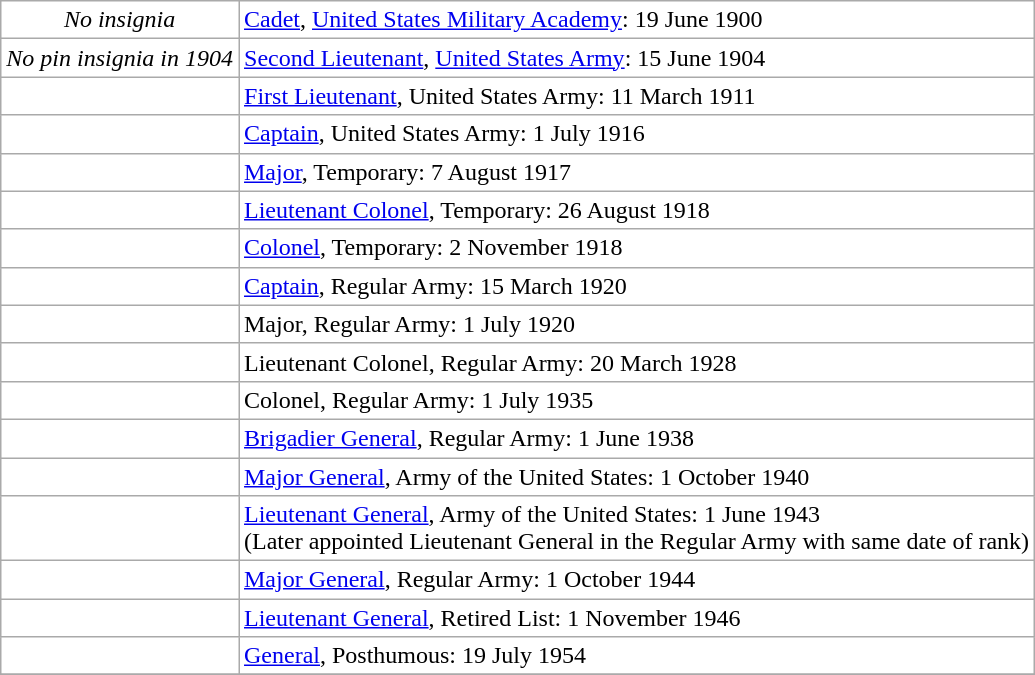<table class="wikitable" style="background:white">
<tr>
<td align="center"><em>No insignia</em></td>
<td><a href='#'>Cadet</a>, <a href='#'>United States Military Academy</a>: 19 June 1900</td>
</tr>
<tr>
<td align="center"><em>No pin insignia in 1904</em></td>
<td><a href='#'>Second Lieutenant</a>, <a href='#'>United States Army</a>: 15 June 1904</td>
</tr>
<tr>
<td align="center"></td>
<td><a href='#'>First Lieutenant</a>, United States Army: 11 March 1911</td>
</tr>
<tr>
<td align="center"></td>
<td><a href='#'>Captain</a>, United States Army: 1 July 1916</td>
</tr>
<tr>
<td align="center"></td>
<td><a href='#'>Major</a>, Temporary: 7 August 1917</td>
</tr>
<tr>
<td align="center"></td>
<td><a href='#'>Lieutenant Colonel</a>, Temporary: 26 August 1918</td>
</tr>
<tr>
<td align="center"></td>
<td><a href='#'>Colonel</a>, Temporary: 2 November 1918</td>
</tr>
<tr>
<td align="center"></td>
<td><a href='#'>Captain</a>, Regular Army: 15 March 1920</td>
</tr>
<tr>
<td align="center"></td>
<td>Major, Regular Army: 1 July 1920</td>
</tr>
<tr>
<td align="center"></td>
<td>Lieutenant Colonel, Regular Army: 20 March 1928</td>
</tr>
<tr>
<td align="center"></td>
<td>Colonel, Regular Army: 1 July 1935</td>
</tr>
<tr>
<td align="center"></td>
<td><a href='#'>Brigadier General</a>, Regular Army: 1 June 1938</td>
</tr>
<tr>
<td align="center"></td>
<td><a href='#'>Major General</a>, Army of the United States: 1 October 1940</td>
</tr>
<tr>
<td align="center"></td>
<td><a href='#'>Lieutenant General</a>, Army of the United States: 1 June 1943<br>(Later appointed Lieutenant General in the Regular Army with same date of rank)</td>
</tr>
<tr>
<td align="center"></td>
<td><a href='#'>Major General</a>, Regular Army: 1 October 1944</td>
</tr>
<tr>
<td align="center"></td>
<td><a href='#'>Lieutenant General</a>, Retired List: 1 November 1946</td>
</tr>
<tr>
<td align="center"></td>
<td><a href='#'>General</a>, Posthumous: 19 July 1954</td>
</tr>
<tr>
</tr>
</table>
